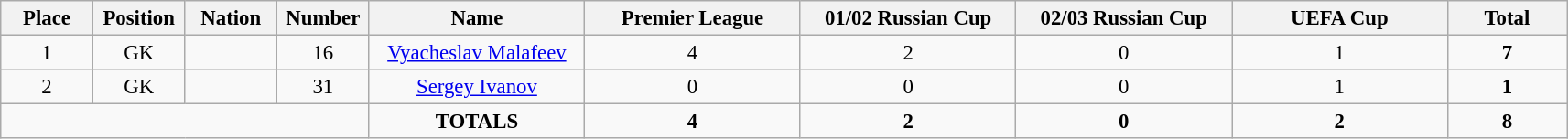<table class="wikitable" style="font-size: 95%; text-align: center;">
<tr>
<th width=60>Place</th>
<th width=60>Position</th>
<th width=60>Nation</th>
<th width=60>Number</th>
<th width=150>Name</th>
<th width=150>Premier League</th>
<th width=150>01/02 Russian Cup</th>
<th width=150>02/03 Russian Cup</th>
<th width=150>UEFA Cup</th>
<th width=80><strong>Total</strong></th>
</tr>
<tr>
<td>1</td>
<td>GK</td>
<td></td>
<td>16</td>
<td><a href='#'>Vyacheslav Malafeev</a></td>
<td>4</td>
<td>2</td>
<td>0</td>
<td>1</td>
<td><strong>7</strong></td>
</tr>
<tr>
<td>2</td>
<td>GK</td>
<td></td>
<td>31</td>
<td><a href='#'>Sergey Ivanov</a></td>
<td>0</td>
<td>0</td>
<td>0</td>
<td>1</td>
<td><strong>1</strong></td>
</tr>
<tr>
<td colspan="4"></td>
<td><strong>TOTALS</strong></td>
<td><strong>4</strong></td>
<td><strong>2</strong></td>
<td><strong>0</strong></td>
<td><strong>2</strong></td>
<td><strong>8</strong></td>
</tr>
</table>
